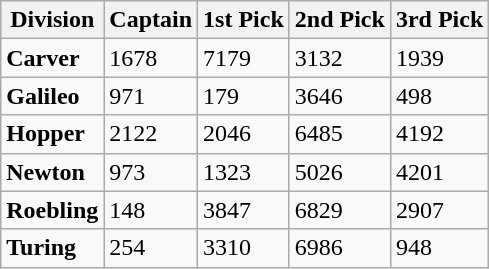<table class="wikitable">
<tr>
<th><strong>Division</strong></th>
<th>Captain</th>
<th>1st Pick</th>
<th>2nd Pick</th>
<th>3rd Pick</th>
</tr>
<tr>
<td><strong>Carver</strong></td>
<td>1678</td>
<td>7179</td>
<td>3132</td>
<td>1939</td>
</tr>
<tr>
<td><strong>Galileo</strong></td>
<td>971</td>
<td>179</td>
<td>3646</td>
<td>498</td>
</tr>
<tr>
<td><strong>Hopper</strong></td>
<td>2122</td>
<td>2046</td>
<td>6485</td>
<td>4192</td>
</tr>
<tr>
<td><strong>Newton</strong></td>
<td>973</td>
<td>1323</td>
<td>5026</td>
<td>4201</td>
</tr>
<tr>
<td><strong>Roebling</strong></td>
<td>148</td>
<td>3847</td>
<td>6829</td>
<td>2907</td>
</tr>
<tr>
<td><strong>Turing</strong></td>
<td>254</td>
<td>3310</td>
<td>6986</td>
<td>948</td>
</tr>
</table>
